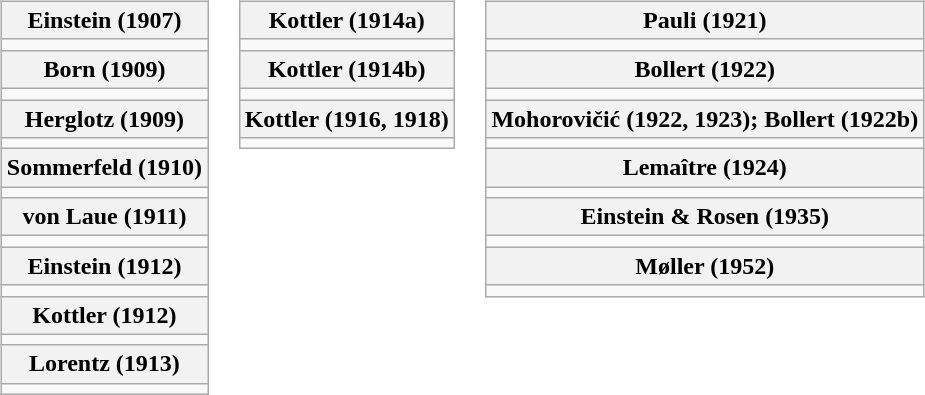<table style="text-align: center;">
<tr>
<td valign="top"><br><table class="wikitable">
<tr>
<th>Einstein (1907)</th>
</tr>
<tr>
<td></td>
</tr>
<tr>
<th>Born (1909)</th>
</tr>
<tr>
<td></td>
</tr>
<tr>
<th>Herglotz (1909)</th>
</tr>
<tr>
<td></td>
</tr>
<tr>
<th>Sommerfeld (1910)</th>
</tr>
<tr>
<td></td>
</tr>
<tr>
<th>von Laue (1911)</th>
</tr>
<tr>
<td></td>
</tr>
<tr>
<th>Einstein (1912)</th>
</tr>
<tr>
<td></td>
</tr>
<tr>
<th>Kottler (1912)</th>
</tr>
<tr>
<td></td>
</tr>
<tr>
<th>Lorentz (1913)</th>
</tr>
<tr>
<td></td>
</tr>
</table>
</td>
<td valign="top"><br><table class="wikitable">
<tr>
<th>Kottler (1914a)</th>
</tr>
<tr>
<td></td>
</tr>
<tr>
<th>Kottler (1914b)</th>
</tr>
<tr>
<td></td>
</tr>
<tr>
<th>Kottler (1916, 1918)</th>
</tr>
<tr>
<td></td>
</tr>
</table>
</td>
<td valign="top"><br><table class="wikitable">
<tr>
<th>Pauli (1921)</th>
</tr>
<tr>
<td></td>
</tr>
<tr>
<th>Bollert (1922)</th>
</tr>
<tr>
<td></td>
</tr>
<tr>
<th>Mohorovičić (1922, 1923); Bollert (1922b)</th>
</tr>
<tr>
<td></td>
</tr>
<tr>
<th>Lemaître (1924)</th>
</tr>
<tr>
<td></td>
</tr>
<tr>
<th>Einstein & Rosen (1935)</th>
</tr>
<tr>
<td></td>
</tr>
<tr>
<th>Møller (1952)</th>
</tr>
<tr>
<td></td>
</tr>
</table>
</td>
</tr>
</table>
